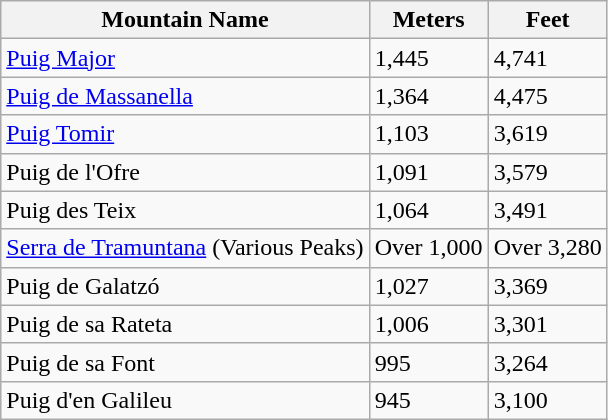<table class="wikitable">
<tr>
<th>Mountain Name</th>
<th>Meters</th>
<th>Feet</th>
</tr>
<tr>
<td><a href='#'>Puig Major</a></td>
<td>1,445</td>
<td>4,741</td>
</tr>
<tr>
<td><a href='#'>Puig de Massanella</a></td>
<td>1,364</td>
<td>4,475</td>
</tr>
<tr>
<td><a href='#'>Puig Tomir</a></td>
<td>1,103</td>
<td>3,619</td>
</tr>
<tr>
<td>Puig de l'Ofre</td>
<td>1,091</td>
<td>3,579</td>
</tr>
<tr>
<td>Puig des Teix</td>
<td>1,064</td>
<td>3,491</td>
</tr>
<tr>
<td><a href='#'>Serra de Tramuntana</a> (Various Peaks)</td>
<td>Over 1,000</td>
<td>Over 3,280</td>
</tr>
<tr>
<td>Puig de Galatzó</td>
<td>1,027</td>
<td>3,369</td>
</tr>
<tr>
<td>Puig de sa Rateta</td>
<td>1,006</td>
<td>3,301</td>
</tr>
<tr>
<td>Puig de sa Font</td>
<td>995</td>
<td>3,264</td>
</tr>
<tr>
<td>Puig d'en Galileu</td>
<td>945</td>
<td>3,100</td>
</tr>
</table>
